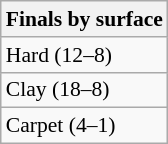<table class=wikitable style=font-size:90%>
<tr>
<th>Finals by surface</th>
</tr>
<tr>
<td>Hard (12–8)</td>
</tr>
<tr>
<td>Clay (18–8)</td>
</tr>
<tr>
<td>Carpet (4–1)</td>
</tr>
</table>
